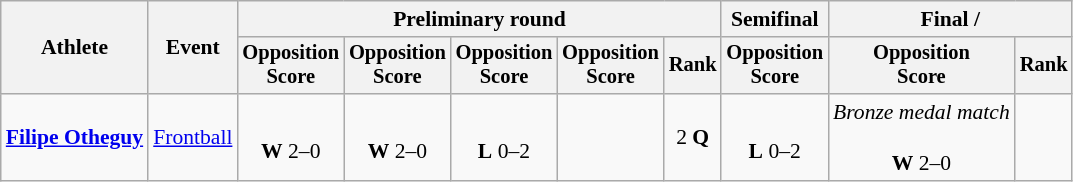<table class=wikitable style=font-size:90%;text-align:center>
<tr>
<th rowspan=2>Athlete</th>
<th rowspan=2>Event</th>
<th colspan=5>Preliminary round</th>
<th>Semifinal</th>
<th colspan=2>Final / </th>
</tr>
<tr style=font-size:95%>
<th>Opposition<br>Score</th>
<th>Opposition<br>Score</th>
<th>Opposition<br>Score</th>
<th>Opposition<br>Score</th>
<th>Rank</th>
<th>Opposition<br>Score</th>
<th>Opposition<br>Score</th>
<th>Rank</th>
</tr>
<tr align=center>
<td align=left><strong><a href='#'>Filipe Otheguy</a></strong></td>
<td align=left><a href='#'>Frontball</a></td>
<td><br><strong>W</strong> 2–0</td>
<td><br><strong>W</strong> 2–0</td>
<td><br><strong>L</strong> 0–2</td>
<td></td>
<td>2 <strong>Q</strong></td>
<td><br><strong>L</strong> 0–2</td>
<td><em>Bronze medal match</em><br><br><strong>W</strong> 2–0</td>
<td></td>
</tr>
</table>
